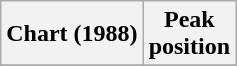<table class="wikitable sortable">
<tr>
<th align="left">Chart (1988)</th>
<th align="center">Peak<br>position</th>
</tr>
<tr>
</tr>
</table>
